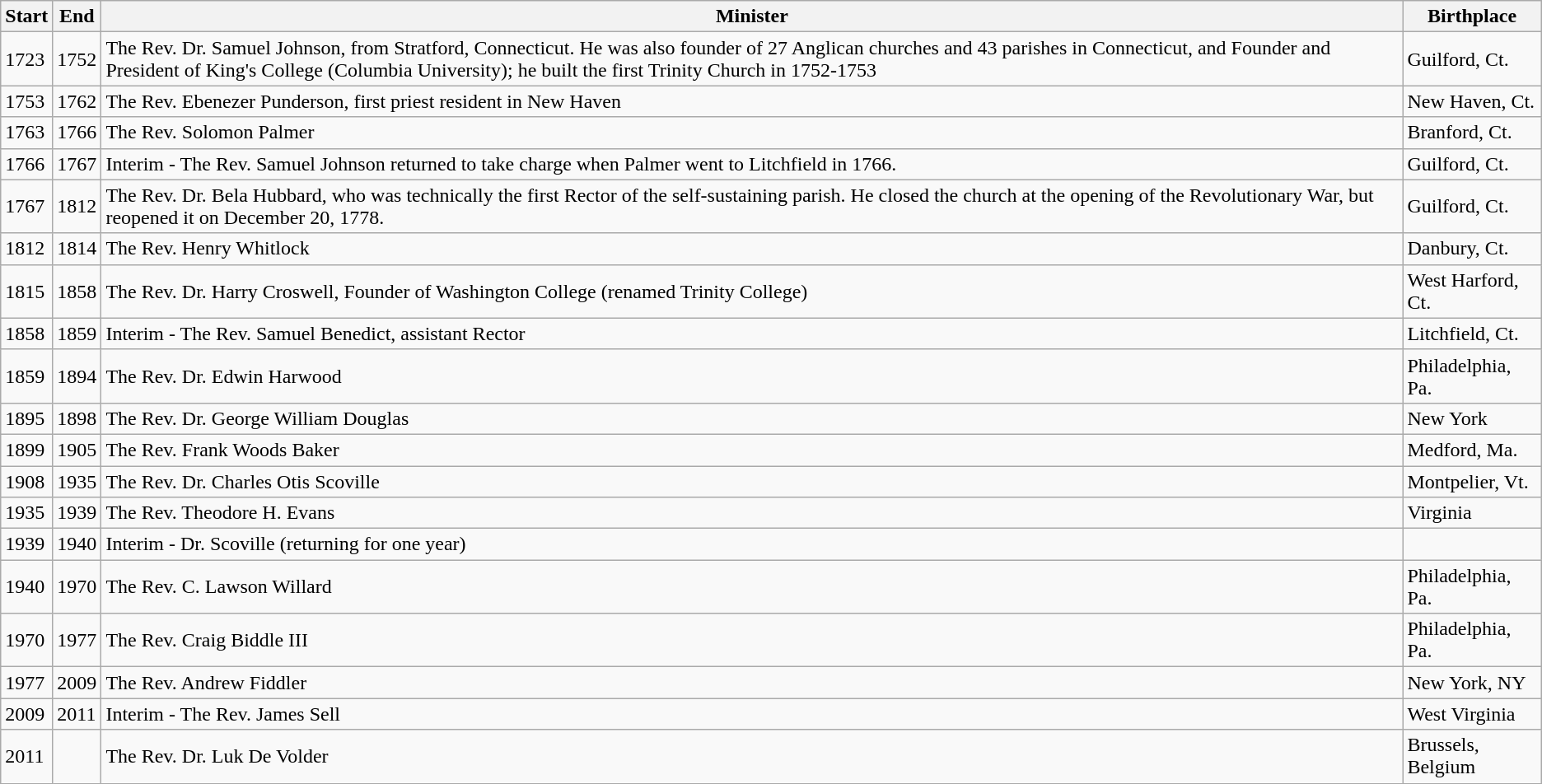<table class="wikitable">
<tr>
<th>Start</th>
<th>End</th>
<th>Minister</th>
<th>Birthplace</th>
</tr>
<tr>
<td>1723</td>
<td>1752</td>
<td>The Rev. Dr. Samuel Johnson, from Stratford, Connecticut.  He was also founder of 27 Anglican churches and 43 parishes in Connecticut, and Founder and President of King's College (Columbia University); he built the first Trinity Church in 1752-1753</td>
<td>Guilford, Ct.</td>
</tr>
<tr>
<td>1753</td>
<td>1762</td>
<td>The Rev. Ebenezer Punderson, first priest resident in New Haven</td>
<td>New Haven, Ct.</td>
</tr>
<tr>
<td>1763</td>
<td>1766</td>
<td>The Rev. Solomon Palmer</td>
<td>Branford, Ct.</td>
</tr>
<tr>
<td>1766</td>
<td>1767</td>
<td>Interim - The Rev. Samuel Johnson returned to take charge when Palmer went to Litchfield in 1766.</td>
<td>Guilford, Ct.</td>
</tr>
<tr>
<td>1767</td>
<td>1812</td>
<td>The Rev. Dr. Bela Hubbard, who was technically the first Rector of the self-sustaining parish. He closed the church at the opening of the Revolutionary War, but reopened it on December 20, 1778.</td>
<td>Guilford, Ct.</td>
</tr>
<tr>
<td>1812</td>
<td>1814</td>
<td>The Rev. Henry Whitlock</td>
<td>Danbury, Ct.</td>
</tr>
<tr>
<td>1815</td>
<td>1858</td>
<td>The Rev. Dr. Harry Croswell, Founder of Washington College (renamed Trinity College)</td>
<td>West Harford, Ct.</td>
</tr>
<tr>
<td>1858</td>
<td>1859</td>
<td>Interim - The Rev. Samuel Benedict, assistant Rector</td>
<td>Litchfield, Ct.</td>
</tr>
<tr>
<td>1859</td>
<td>1894</td>
<td>The Rev. Dr. Edwin Harwood</td>
<td>Philadelphia, Pa.</td>
</tr>
<tr>
<td>1895</td>
<td>1898</td>
<td>The Rev. Dr. George William Douglas</td>
<td>New York</td>
</tr>
<tr>
<td>1899</td>
<td>1905</td>
<td>The Rev. Frank Woods Baker</td>
<td>Medford, Ma.</td>
</tr>
<tr>
<td>1908</td>
<td>1935</td>
<td>The Rev. Dr. Charles Otis Scoville</td>
<td>Montpelier, Vt.</td>
</tr>
<tr>
<td>1935</td>
<td>1939</td>
<td>The Rev. Theodore H. Evans</td>
<td>Virginia</td>
</tr>
<tr>
<td>1939</td>
<td>1940</td>
<td>Interim - Dr. Scoville (returning for one year)</td>
</tr>
<tr>
<td>1940</td>
<td>1970</td>
<td>The Rev. C. Lawson Willard</td>
<td>Philadelphia, Pa.</td>
</tr>
<tr>
<td>1970</td>
<td>1977</td>
<td>The Rev. Craig Biddle III</td>
<td>Philadelphia, Pa.</td>
</tr>
<tr>
<td>1977</td>
<td>2009</td>
<td>The Rev. Andrew Fiddler</td>
<td>New York, NY</td>
</tr>
<tr>
<td>2009</td>
<td>2011</td>
<td>Interim - The Rev. James Sell</td>
<td>West Virginia</td>
</tr>
<tr>
<td>2011</td>
<td></td>
<td>The Rev. Dr. Luk De Volder</td>
<td>Brussels, Belgium</td>
</tr>
</table>
